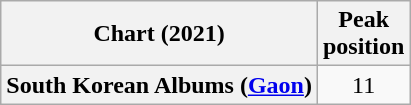<table class="wikitable plainrowheaders" style="text-align:center">
<tr>
<th scope="col">Chart (2021)</th>
<th scope="col">Peak<br>position</th>
</tr>
<tr>
<th scope="row">South Korean Albums (<a href='#'>Gaon</a>)</th>
<td>11</td>
</tr>
</table>
